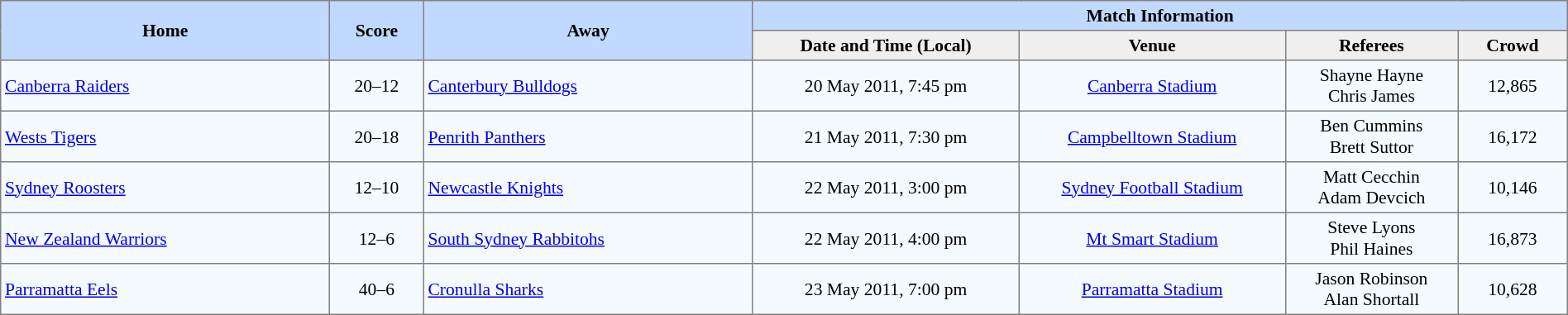<table border="1" cellpadding="3" cellspacing="0" style="border-collapse:collapse; font-size:90%; width:100%;">
<tr style="background:#c1d8ff;">
<th rowspan="2" style="width:21%;">Home</th>
<th rowspan="2" style="width:6%;">Score</th>
<th rowspan="2" style="width:21%;">Away</th>
<th colspan=6>Match Information</th>
</tr>
<tr style="background:#efefef;">
<th width=17%>Date and Time (Local)</th>
<th width=17%>Venue</th>
<th width=11%>Referees</th>
<th width=7%>Crowd</th>
</tr>
<tr style="text-align:center; background:#f5faff;">
<td align=left> <a href='#'>Canberra Raiders</a></td>
<td>20–12</td>
<td align=left> <a href='#'>Canterbury Bulldogs</a></td>
<td>20 May 2011, 7:45 pm</td>
<td><a href='#'>Canberra Stadium</a></td>
<td>Shayne Hayne<br>Chris James</td>
<td>12,865</td>
</tr>
<tr style="text-align:center; background:#f5faff;">
<td align=left> <a href='#'>Wests Tigers</a></td>
<td>20–18</td>
<td align=left> <a href='#'>Penrith Panthers</a></td>
<td>21 May 2011, 7:30 pm</td>
<td><a href='#'>Campbelltown Stadium</a></td>
<td>Ben Cummins<br>Brett Suttor</td>
<td>16,172</td>
</tr>
<tr style="text-align:center; background:#f5faff;">
<td align=left> <a href='#'>Sydney Roosters</a></td>
<td>12–10</td>
<td align=left> <a href='#'>Newcastle Knights</a></td>
<td>22 May 2011, 3:00 pm</td>
<td><a href='#'>Sydney Football Stadium</a></td>
<td>Matt Cecchin<br>Adam Devcich</td>
<td>10,146</td>
</tr>
<tr style="text-align:center; background:#f5faff;">
<td align=left> <a href='#'>New Zealand Warriors</a></td>
<td>12–6</td>
<td align=left> <a href='#'>South Sydney Rabbitohs</a></td>
<td>22 May 2011, 4:00 pm</td>
<td><a href='#'>Mt Smart Stadium</a></td>
<td>Steve Lyons<br>Phil Haines</td>
<td>16,873</td>
</tr>
<tr style="text-align:center; background:#f5faff;">
<td align=left> <a href='#'>Parramatta Eels</a></td>
<td>40–6</td>
<td align=left> <a href='#'>Cronulla Sharks</a></td>
<td>23 May 2011, 7:00 pm</td>
<td><a href='#'>Parramatta Stadium</a></td>
<td>Jason Robinson<br>Alan Shortall</td>
<td>10,628</td>
</tr>
</table>
